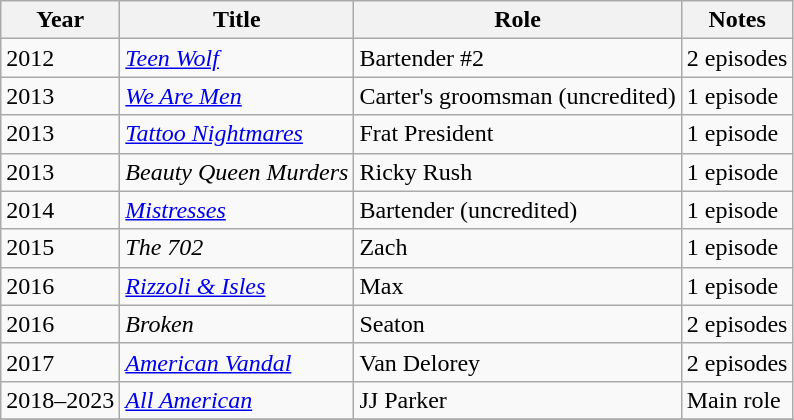<table class="wikitable sortable">
<tr>
<th>Year</th>
<th>Title</th>
<th>Role</th>
<th>Notes</th>
</tr>
<tr>
<td>2012</td>
<td><em><a href='#'>Teen Wolf</a></em></td>
<td>Bartender #2</td>
<td>2 episodes</td>
</tr>
<tr>
<td>2013</td>
<td><em><a href='#'>We Are Men</a></em></td>
<td>Carter's groomsman (uncredited)</td>
<td>1 episode</td>
</tr>
<tr>
<td>2013</td>
<td><em><a href='#'>Tattoo Nightmares</a></em></td>
<td>Frat President</td>
<td>1 episode</td>
</tr>
<tr>
<td>2013</td>
<td><em>Beauty Queen Murders</em></td>
<td>Ricky Rush</td>
<td>1 episode</td>
</tr>
<tr>
<td>2014</td>
<td><em><a href='#'>Mistresses</a></em></td>
<td>Bartender (uncredited)</td>
<td>1 episode</td>
</tr>
<tr>
<td>2015</td>
<td><em>The 702</em></td>
<td>Zach</td>
<td>1 episode</td>
</tr>
<tr>
<td>2016</td>
<td><em><a href='#'>Rizzoli & Isles</a></em></td>
<td>Max</td>
<td>1 episode</td>
</tr>
<tr>
<td>2016</td>
<td><em>Broken</em></td>
<td>Seaton</td>
<td>2 episodes</td>
</tr>
<tr>
<td>2017</td>
<td><em><a href='#'>American Vandal</a></em></td>
<td>Van Delorey</td>
<td>2 episodes</td>
</tr>
<tr>
<td>2018–2023</td>
<td><em><a href='#'>All American</a></em></td>
<td>JJ Parker</td>
<td>Main role</td>
</tr>
<tr>
</tr>
</table>
